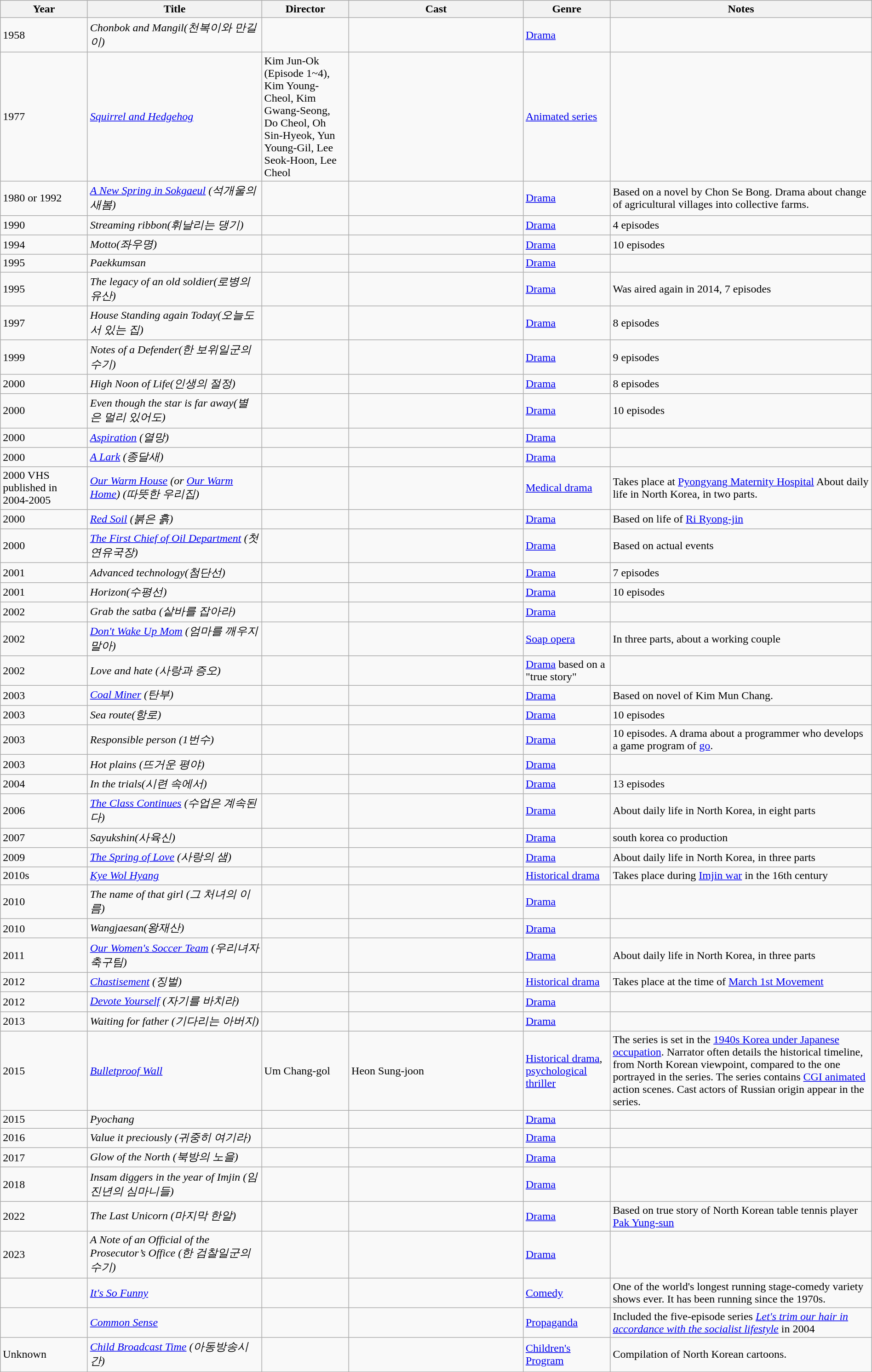<table class="wikitable sortable mw-collapsible" width="100%">
<tr>
<th width=10%>Year</th>
<th width=20%>Title</th>
<th width=10%>Director</th>
<th width=20%>Cast</th>
<th width=10%>Genre</th>
<th width=40%>Notes</th>
</tr>
<tr>
<td>1958</td>
<td><em>Chonbok and Mangil(천복이와 만길이)</em></td>
<td></td>
<td></td>
<td><a href='#'>Drama</a></td>
<td></td>
</tr>
<tr>
<td>1977</td>
<td><em><a href='#'>Squirrel and Hedgehog</a></em></td>
<td>Kim Jun-Ok (Episode 1~4), Kim Young-Cheol, Kim Gwang-Seong, Do Cheol, Oh Sin-Hyeok, Yun Young-Gil, Lee Seok-Hoon, Lee Cheol</td>
<td></td>
<td><a href='#'>Animated series</a></td>
<td></td>
</tr>
<tr>
<td>1980 or 1992</td>
<td><em><a href='#'>A New Spring in Sokgaeul</a> (석개울의 새봄)</em></td>
<td></td>
<td></td>
<td><a href='#'>Drama</a></td>
<td>Based on a novel by Chon Se Bong. Drama about change of agricultural villages into collective farms.</td>
</tr>
<tr>
<td>1990</td>
<td><em>Streaming ribbon(휘날리는 댕기)</em></td>
<td></td>
<td></td>
<td><a href='#'>Drama</a></td>
<td>4 episodes</td>
</tr>
<tr>
<td>1994</td>
<td><em>Motto(좌우명)</em></td>
<td></td>
<td></td>
<td><a href='#'>Drama</a></td>
<td>10 episodes</td>
</tr>
<tr>
<td>1995</td>
<td><em>Paekkumsan</em></td>
<td></td>
<td></td>
<td><a href='#'>Drama</a></td>
<td></td>
</tr>
<tr>
<td>1995</td>
<td><em>The legacy of an old soldier(로병의 유산)</em></td>
<td></td>
<td></td>
<td><a href='#'>Drama</a></td>
<td>Was aired again in 2014, 7 episodes</td>
</tr>
<tr>
<td>1997</td>
<td><em>House Standing again Today(오늘도 서 있는 집)</em></td>
<td></td>
<td></td>
<td><a href='#'>Drama</a></td>
<td>8 episodes</td>
</tr>
<tr>
<td>1999</td>
<td><em>Notes of a Defender(한 보위일군의 수기)</em></td>
<td></td>
<td></td>
<td><a href='#'>Drama</a></td>
<td>9 episodes</td>
</tr>
<tr>
<td>2000</td>
<td><em>High Noon of Life(인생의 절정)</em></td>
<td></td>
<td></td>
<td><a href='#'>Drama</a></td>
<td>8 episodes</td>
</tr>
<tr>
<td>2000</td>
<td><em>Even though the star is far away(별은 멀리 있어도)</em></td>
<td></td>
<td></td>
<td><a href='#'>Drama</a></td>
<td>10 episodes</td>
</tr>
<tr>
<td>2000</td>
<td><em><a href='#'>Aspiration</a> (열망)</em></td>
<td></td>
<td></td>
<td><a href='#'>Drama</a></td>
<td></td>
</tr>
<tr>
<td>2000</td>
<td><em><a href='#'>A Lark</a> (종달새)</em></td>
<td></td>
<td></td>
<td><a href='#'>Drama</a></td>
<td></td>
</tr>
<tr>
<td>2000 VHS published in 2004-2005</td>
<td><em><a href='#'>Our Warm House</a> (or <a href='#'>Our Warm Home</a>) (따뜻한 우리집) </em></td>
<td></td>
<td></td>
<td><a href='#'>Medical drama</a></td>
<td>Takes place at <a href='#'>Pyongyang Maternity Hospital</a> About daily life in North Korea, in two parts.</td>
</tr>
<tr>
<td>2000</td>
<td><em><a href='#'>Red Soil</a> (붉은 흙)</em></td>
<td></td>
<td></td>
<td><a href='#'>Drama</a></td>
<td>Based on life of <a href='#'>Ri Ryong-jin</a></td>
</tr>
<tr>
<td>2000</td>
<td><em><a href='#'>The First Chief of Oil Department</a> (첫 연유국장) </em></td>
<td></td>
<td></td>
<td><a href='#'>Drama</a></td>
<td>Based on actual events</td>
</tr>
<tr>
<td>2001</td>
<td><em>Advanced technology(첨단선)</em></td>
<td></td>
<td></td>
<td><a href='#'>Drama</a></td>
<td>7 episodes</td>
</tr>
<tr>
<td>2001</td>
<td><em>Horizon(수평선)</em></td>
<td></td>
<td></td>
<td><a href='#'>Drama</a></td>
<td>10 episodes</td>
</tr>
<tr>
<td>2002</td>
<td><em>Grab the satba (샅바를 잡아라)</em></td>
<td></td>
<td></td>
<td><a href='#'>Drama</a></td>
<td></td>
</tr>
<tr>
<td>2002</td>
<td><em><a href='#'>Don't Wake Up Mom</a> (엄마를 깨우지 말아)</em></td>
<td></td>
<td></td>
<td><a href='#'>Soap opera</a></td>
<td>In three parts, about a working couple</td>
</tr>
<tr>
<td>2002</td>
<td><em>Love and hate (사랑과 증오)</em></td>
<td></td>
<td></td>
<td><a href='#'>Drama</a> based on a "true story"</td>
<td></td>
</tr>
<tr>
<td>2003</td>
<td><em><a href='#'>Coal Miner</a> (탄부)</em></td>
<td></td>
<td></td>
<td><a href='#'>Drama</a></td>
<td>Based on novel of Kim Mun Chang.</td>
</tr>
<tr>
<td>2003</td>
<td><em>Sea route(항로)</em></td>
<td></td>
<td></td>
<td><a href='#'>Drama</a></td>
<td>10 episodes</td>
</tr>
<tr>
<td>2003</td>
<td><em>Responsible person (1번수)</em></td>
<td></td>
<td></td>
<td><a href='#'>Drama</a></td>
<td>10 episodes. A drama about a programmer who develops a game program of <a href='#'>go</a>.</td>
</tr>
<tr>
<td>2003</td>
<td><em>Hot plains (뜨거운 평야)</em></td>
<td></td>
<td></td>
<td><a href='#'>Drama</a></td>
<td></td>
</tr>
<tr>
<td>2004</td>
<td><em>In the trials(시련 속에서)</em></td>
<td></td>
<td></td>
<td><a href='#'>Drama</a></td>
<td>13 episodes</td>
</tr>
<tr>
<td>2006</td>
<td><em><a href='#'>The Class Continues</a> (수업은 계속된다)</em></td>
<td></td>
<td></td>
<td><a href='#'>Drama</a></td>
<td>About daily life in North Korea, in eight parts</td>
</tr>
<tr>
<td>2007</td>
<td><em>Sayukshin(사육신)</em></td>
<td></td>
<td></td>
<td><a href='#'>Drama</a></td>
<td>south korea co production</td>
</tr>
<tr>
<td>2009</td>
<td><em><a href='#'>The Spring of Love</a> (사랑의 샘)</em></td>
<td></td>
<td></td>
<td><a href='#'>Drama</a></td>
<td>About daily life in North Korea, in three parts</td>
</tr>
<tr>
<td>2010s</td>
<td><em><a href='#'>Kye Wol Hyang</a></em></td>
<td></td>
<td></td>
<td><a href='#'>Historical drama</a></td>
<td>Takes place during <a href='#'>Imjin war</a> in the 16th century</td>
</tr>
<tr>
<td>2010</td>
<td><em>The name of that girl (그 처녀의 이름)</em></td>
<td></td>
<td></td>
<td><a href='#'>Drama</a></td>
<td></td>
</tr>
<tr>
<td>2010</td>
<td><em>Wangjaesan(왕재산)</em></td>
<td></td>
<td></td>
<td><a href='#'>Drama</a></td>
<td></td>
</tr>
<tr>
<td>2011</td>
<td><em><a href='#'>Our Women's Soccer Team</a> (우리녀자축구팀)</em></td>
<td></td>
<td></td>
<td><a href='#'>Drama</a></td>
<td>About daily life in North Korea, in three parts</td>
</tr>
<tr>
<td>2012</td>
<td><em><a href='#'>Chastisement</a> (징벌)</em></td>
<td></td>
<td></td>
<td><a href='#'>Historical drama</a></td>
<td>Takes place at the time of <a href='#'>March 1st Movement</a></td>
</tr>
<tr>
<td>2012</td>
<td><em><a href='#'>Devote Yourself</a> (자기를 바치라)</em></td>
<td></td>
<td></td>
<td><a href='#'>Drama</a></td>
<td></td>
</tr>
<tr>
<td>2013</td>
<td><em>Waiting for father (기다리는 아버지)</em></td>
<td></td>
<td></td>
<td><a href='#'>Drama</a></td>
<td></td>
</tr>
<tr>
<td>2015</td>
<td><em><a href='#'>Bulletproof Wall</a></em></td>
<td>Um Chang-gol</td>
<td>Heon Sung-joon</td>
<td><a href='#'>Historical drama</a>, <a href='#'>psychological thriller</a></td>
<td>The series is set in the <a href='#'>1940s Korea under Japanese occupation</a>. Narrator often details the historical timeline, from North Korean viewpoint, compared to the one portrayed in the series. The series contains <a href='#'>CGI animated</a> action scenes. Cast actors of Russian origin appear in the series.</td>
</tr>
<tr>
<td>2015</td>
<td><em>Pyochang</em></td>
<td></td>
<td></td>
<td><a href='#'>Drama</a></td>
<td></td>
</tr>
<tr>
<td>2016</td>
<td><em>Value it preciously (귀중히 여기라)</em></td>
<td></td>
<td></td>
<td><a href='#'>Drama</a></td>
<td></td>
</tr>
<tr>
<td>2017</td>
<td><em>Glow of the North (북방의 노을)</em></td>
<td></td>
<td></td>
<td><a href='#'>Drama</a></td>
<td></td>
</tr>
<tr>
<td>2018</td>
<td><em>Insam diggers in the year of Imjin (임진년의 심마니들)</em></td>
<td></td>
<td></td>
<td><a href='#'>Drama</a></td>
<td></td>
</tr>
<tr>
<td>2022</td>
<td><em>The Last Unicorn (마지막 한알)</em></td>
<td></td>
<td></td>
<td><a href='#'>Drama</a></td>
<td>Based on true story of North Korean table tennis player <a href='#'>Pak Yung-sun</a></td>
</tr>
<tr>
<td>2023</td>
<td><em>A Note of an Official of the Prosecutor’s Office (한 검찰일군의 수기)</em></td>
<td></td>
<td></td>
<td><a href='#'>Drama</a></td>
<td></td>
</tr>
<tr>
<td></td>
<td><em><a href='#'>It's So Funny</a></em></td>
<td></td>
<td></td>
<td><a href='#'>Comedy</a></td>
<td>One of the world's longest running stage-comedy variety shows ever. It has been running since the 1970s.</td>
</tr>
<tr>
<td></td>
<td><em><a href='#'>Common Sense</a></em></td>
<td></td>
<td></td>
<td><a href='#'>Propaganda</a></td>
<td>Included the five-episode series <em><a href='#'>Let's trim our hair in accordance with the socialist lifestyle</a></em> in 2004</td>
</tr>
<tr>
<td>Unknown</td>
<td><em><a href='#'>Child Broadcast Time</a> (아동방송시간)</em></td>
<td></td>
<td></td>
<td><a href='#'>Children's Program</a></td>
<td>Compilation of North Korean cartoons.</td>
</tr>
</table>
